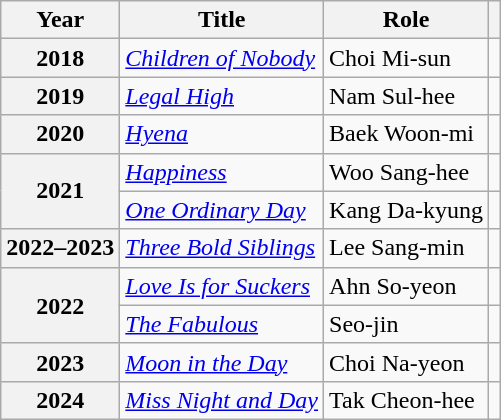<table class="wikitable plainrowheaders sortable">
<tr>
<th scope="col">Year</th>
<th scope="col">Title</th>
<th scope="col">Role</th>
<th scope="col" class="unsortable"></th>
</tr>
<tr>
<th scope="row">2018</th>
<td><em><a href='#'>Children of Nobody</a></em></td>
<td>Choi Mi-sun</td>
<td style="text-align:center"></td>
</tr>
<tr>
<th scope="row">2019</th>
<td><em><a href='#'>Legal High</a></em></td>
<td>Nam Sul-hee</td>
<td style="text-align:center"></td>
</tr>
<tr>
<th scope="row">2020</th>
<td><em><a href='#'>Hyena</a></em></td>
<td>Baek Woon-mi</td>
<td style="text-align:center"></td>
</tr>
<tr>
<th scope="row" rowspan="2">2021</th>
<td><em><a href='#'>Happiness</a></em></td>
<td>Woo Sang-hee</td>
<td style="text-align:center"></td>
</tr>
<tr>
<td><em><a href='#'>One Ordinary Day</a></em></td>
<td>Kang Da-kyung</td>
<td style="text-align:center"></td>
</tr>
<tr>
<th scope="row">2022–2023</th>
<td><em><a href='#'>Three Bold Siblings</a></em></td>
<td>Lee Sang-min</td>
<td style="text-align:center"></td>
</tr>
<tr>
<th scope="row" rowspan="2">2022</th>
<td><em><a href='#'>Love Is for Suckers</a></em></td>
<td>Ahn So-yeon</td>
<td style="text-align:center"></td>
</tr>
<tr>
<td><em><a href='#'>The Fabulous</a></em></td>
<td>Seo-jin</td>
<td style="text-align:center"></td>
</tr>
<tr>
<th scope="row">2023</th>
<td><em><a href='#'>Moon in the Day</a></em></td>
<td>Choi Na-yeon</td>
<td style="text-align:center"></td>
</tr>
<tr>
<th scope="row">2024</th>
<td><em><a href='#'>Miss Night and Day</a></em></td>
<td>Tak Cheon-hee</td>
<td style="text-align:center"></td>
</tr>
</table>
